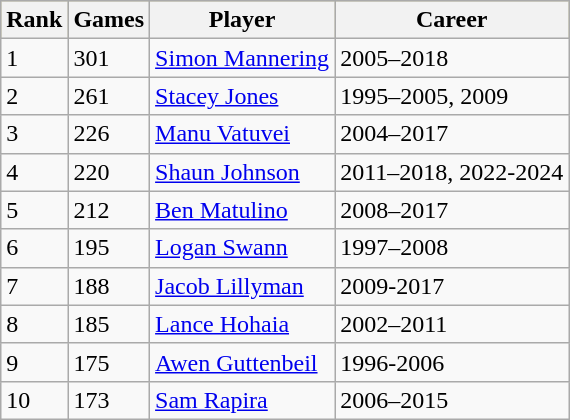<table class="wikitable">
<tr style="background:#bdb76b;">
<th>Rank</th>
<th>Games</th>
<th>Player</th>
<th>Career</th>
</tr>
<tr>
<td>1</td>
<td>301</td>
<td><a href='#'>Simon Mannering</a></td>
<td>2005–2018</td>
</tr>
<tr>
<td>2</td>
<td>261</td>
<td><a href='#'>Stacey Jones</a></td>
<td>1995–2005, 2009</td>
</tr>
<tr>
<td>3</td>
<td>226</td>
<td><a href='#'>Manu Vatuvei</a></td>
<td>2004–2017</td>
</tr>
<tr>
<td>4</td>
<td>220</td>
<td><a href='#'>Shaun Johnson</a></td>
<td>2011–2018, 2022-2024</td>
</tr>
<tr>
<td>5</td>
<td>212</td>
<td><a href='#'>Ben Matulino</a></td>
<td>2008–2017</td>
</tr>
<tr>
<td>6</td>
<td>195</td>
<td><a href='#'>Logan Swann</a></td>
<td>1997–2008</td>
</tr>
<tr>
<td>7</td>
<td>188</td>
<td><a href='#'>Jacob Lillyman</a></td>
<td>2009-2017</td>
</tr>
<tr>
<td>8</td>
<td>185</td>
<td><a href='#'>Lance Hohaia</a></td>
<td>2002–2011</td>
</tr>
<tr>
<td>9</td>
<td>175</td>
<td><a href='#'>Awen Guttenbeil</a></td>
<td>1996-2006</td>
</tr>
<tr>
<td>10</td>
<td>173</td>
<td><a href='#'>Sam Rapira</a></td>
<td>2006–2015</td>
</tr>
</table>
